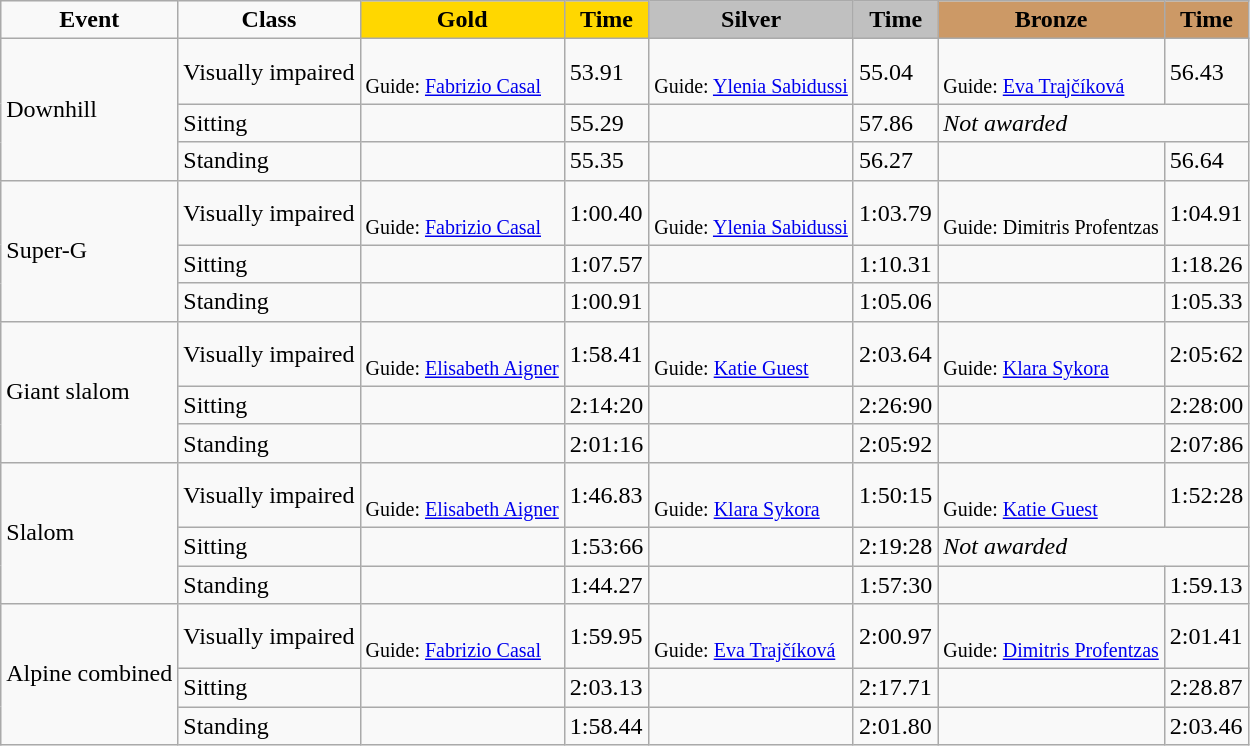<table class="wikitable">
<tr>
<td align="center"><strong>Event</strong></td>
<td align="center"><strong>Class</strong></td>
<td align="center" bgcolor="gold"><strong>Gold</strong></td>
<td align="center" bgcolor="gold"><strong>Time</strong></td>
<td align="center" bgcolor="silver"><strong>Silver</strong></td>
<td align="center" bgcolor="silver"><strong>Time</strong></td>
<td align="center" bgcolor="CC9966"><strong>Bronze</strong></td>
<td align="center" bgcolor="CC9966"><strong>Time</strong></td>
</tr>
<tr>
<td rowspan="3">Downhill</td>
<td>Visually impaired</td>
<td><br><small>Guide: <a href='#'>Fabrizio Casal</a></small></td>
<td>53.91</td>
<td><br><small>Guide: <a href='#'>Ylenia Sabidussi</a></small></td>
<td>55.04</td>
<td><br><small>Guide: <a href='#'>Eva Trajčíková</a></small></td>
<td>56.43</td>
</tr>
<tr>
<td>Sitting</td>
<td></td>
<td>55.29</td>
<td></td>
<td>57.86</td>
<td colspan=2><em>Not awarded</em></td>
</tr>
<tr>
<td>Standing</td>
<td></td>
<td>55.35</td>
<td></td>
<td>56.27</td>
<td></td>
<td>56.64</td>
</tr>
<tr>
<td rowspan="3">Super-G</td>
<td>Visually impaired</td>
<td><br><small>Guide: <a href='#'>Fabrizio Casal</a></small></td>
<td>1:00.40</td>
<td><br><small>Guide: <a href='#'>Ylenia Sabidussi</a></small></td>
<td>1:03.79</td>
<td><br><small>Guide: Dimitris Profentzas</small></td>
<td>1:04.91</td>
</tr>
<tr>
<td>Sitting</td>
<td></td>
<td>1:07.57</td>
<td></td>
<td>1:10.31</td>
<td></td>
<td>1:18.26</td>
</tr>
<tr>
<td>Standing</td>
<td></td>
<td>1:00.91</td>
<td></td>
<td>1:05.06</td>
<td></td>
<td>1:05.33</td>
</tr>
<tr>
<td rowspan="3">Giant slalom</td>
<td>Visually impaired</td>
<td><br><small>Guide: <a href='#'>Elisabeth Aigner</a></small></td>
<td>1:58.41</td>
<td><br><small>Guide: <a href='#'>Katie Guest</a></small></td>
<td>2:03.64</td>
<td><br><small>Guide: <a href='#'>Klara Sykora</a></small></td>
<td>2:05:62</td>
</tr>
<tr>
<td>Sitting</td>
<td></td>
<td>2:14:20</td>
<td></td>
<td>2:26:90</td>
<td></td>
<td>2:28:00</td>
</tr>
<tr>
<td>Standing</td>
<td></td>
<td>2:01:16</td>
<td></td>
<td>2:05:92</td>
<td></td>
<td>2:07:86</td>
</tr>
<tr>
<td rowspan="3">Slalom</td>
<td>Visually impaired</td>
<td><br><small>Guide: <a href='#'>Elisabeth Aigner</a></small></td>
<td>1:46.83</td>
<td><br><small>Guide: <a href='#'>Klara Sykora</a></small></td>
<td>1:50:15</td>
<td><br><small>Guide: <a href='#'>Katie Guest</a></small></td>
<td>1:52:28</td>
</tr>
<tr>
<td>Sitting</td>
<td></td>
<td>1:53:66</td>
<td></td>
<td>2:19:28</td>
<td colspan=2><em>Not awarded</em></td>
</tr>
<tr>
<td>Standing</td>
<td></td>
<td>1:44.27</td>
<td></td>
<td>1:57:30</td>
<td></td>
<td>1:59.13</td>
</tr>
<tr>
<td rowspan="3">Alpine combined</td>
<td>Visually impaired</td>
<td><br><small>Guide: <a href='#'>Fabrizio Casal</a></small></td>
<td>1:59.95</td>
<td><br><small>Guide: <a href='#'>Eva Trajčíková</a></small></td>
<td>2:00.97</td>
<td><br><small>Guide: <a href='#'>Dimitris Profentzas</a></small></td>
<td>2:01.41</td>
</tr>
<tr>
<td>Sitting</td>
<td></td>
<td>2:03.13</td>
<td></td>
<td>2:17.71</td>
<td></td>
<td>2:28.87</td>
</tr>
<tr>
<td>Standing</td>
<td></td>
<td>1:58.44</td>
<td></td>
<td>2:01.80</td>
<td></td>
<td>2:03.46</td>
</tr>
</table>
